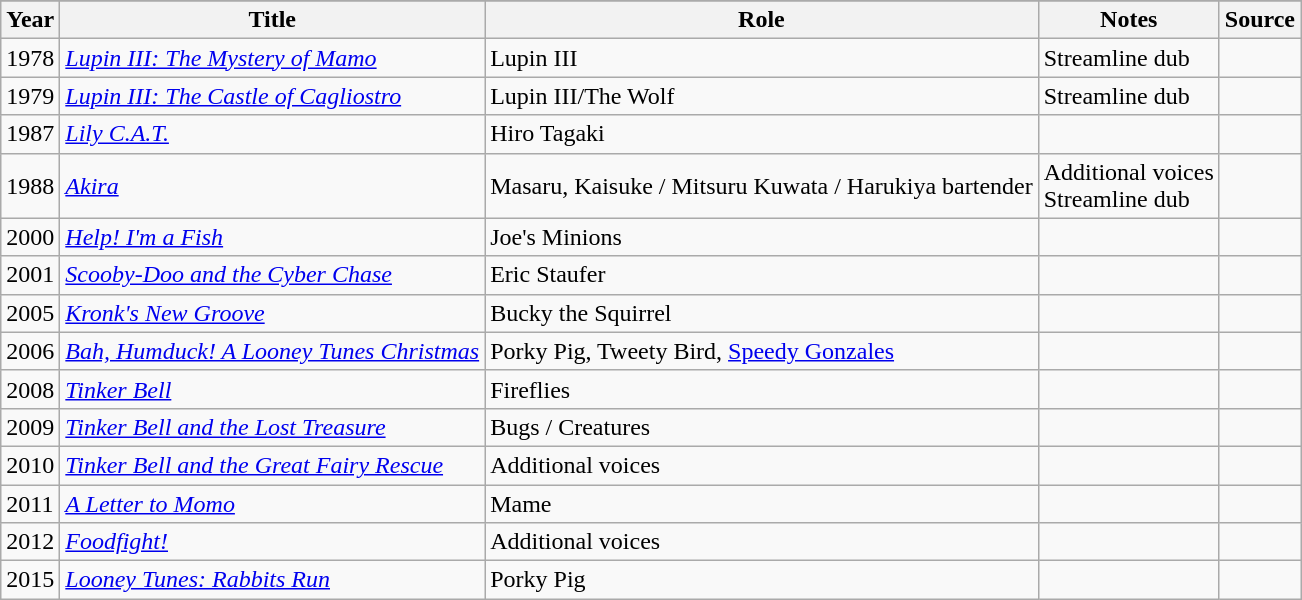<table class="wikitable sortable">
<tr>
</tr>
<tr>
<th>Year</th>
<th>Title</th>
<th>Role</th>
<th>Notes</th>
<th>Source</th>
</tr>
<tr>
<td>1978</td>
<td><em><a href='#'>Lupin III: The Mystery of Mamo</a></em></td>
<td>Lupin III</td>
<td>Streamline dub</td>
<td></td>
</tr>
<tr>
<td>1979</td>
<td><em><a href='#'>Lupin III: The Castle of Cagliostro</a></em></td>
<td>Lupin III/The Wolf</td>
<td>Streamline dub</td>
<td></td>
</tr>
<tr>
<td>1987</td>
<td><em><a href='#'>Lily C.A.T.</a></em></td>
<td>Hiro Tagaki</td>
<td></td>
<td></td>
</tr>
<tr>
<td>1988</td>
<td><em><a href='#'>Akira</a></em></td>
<td>Masaru, Kaisuke / Mitsuru Kuwata / Harukiya bartender</td>
<td>Additional voices<br>Streamline dub</td>
<td></td>
</tr>
<tr>
<td>2000</td>
<td><em><a href='#'>Help! I'm a Fish</a></em></td>
<td>Joe's Minions</td>
<td></td>
<td></td>
</tr>
<tr>
<td>2001</td>
<td><em><a href='#'>Scooby-Doo and the Cyber Chase</a></em></td>
<td>Eric Staufer</td>
<td></td>
<td></td>
</tr>
<tr>
<td>2005</td>
<td><em><a href='#'>Kronk's New Groove</a></em></td>
<td>Bucky the Squirrel</td>
<td></td>
<td></td>
</tr>
<tr>
<td>2006</td>
<td><em><a href='#'>Bah, Humduck! A Looney Tunes Christmas</a></em></td>
<td>Porky Pig, Tweety Bird, <a href='#'>Speedy Gonzales</a></td>
<td></td>
<td></td>
</tr>
<tr>
<td>2008</td>
<td><em><a href='#'>Tinker Bell</a></em></td>
<td>Fireflies</td>
<td></td>
<td></td>
</tr>
<tr>
<td>2009</td>
<td><em><a href='#'>Tinker Bell and the Lost Treasure</a></em></td>
<td>Bugs / Creatures</td>
<td></td>
<td></td>
</tr>
<tr>
<td>2010</td>
<td><em><a href='#'>Tinker Bell and the Great Fairy Rescue</a></em></td>
<td>Additional voices</td>
<td></td>
<td></td>
</tr>
<tr>
<td>2011</td>
<td><em><a href='#'>A Letter to Momo</a></em></td>
<td>Mame</td>
<td></td>
<td></td>
</tr>
<tr>
<td>2012</td>
<td><em><a href='#'>Foodfight!</a></em></td>
<td>Additional voices</td>
<td></td>
<td></td>
</tr>
<tr>
<td>2015</td>
<td><em><a href='#'>Looney Tunes: Rabbits Run</a></em></td>
<td>Porky Pig</td>
<td></td>
<td></td>
</tr>
</table>
